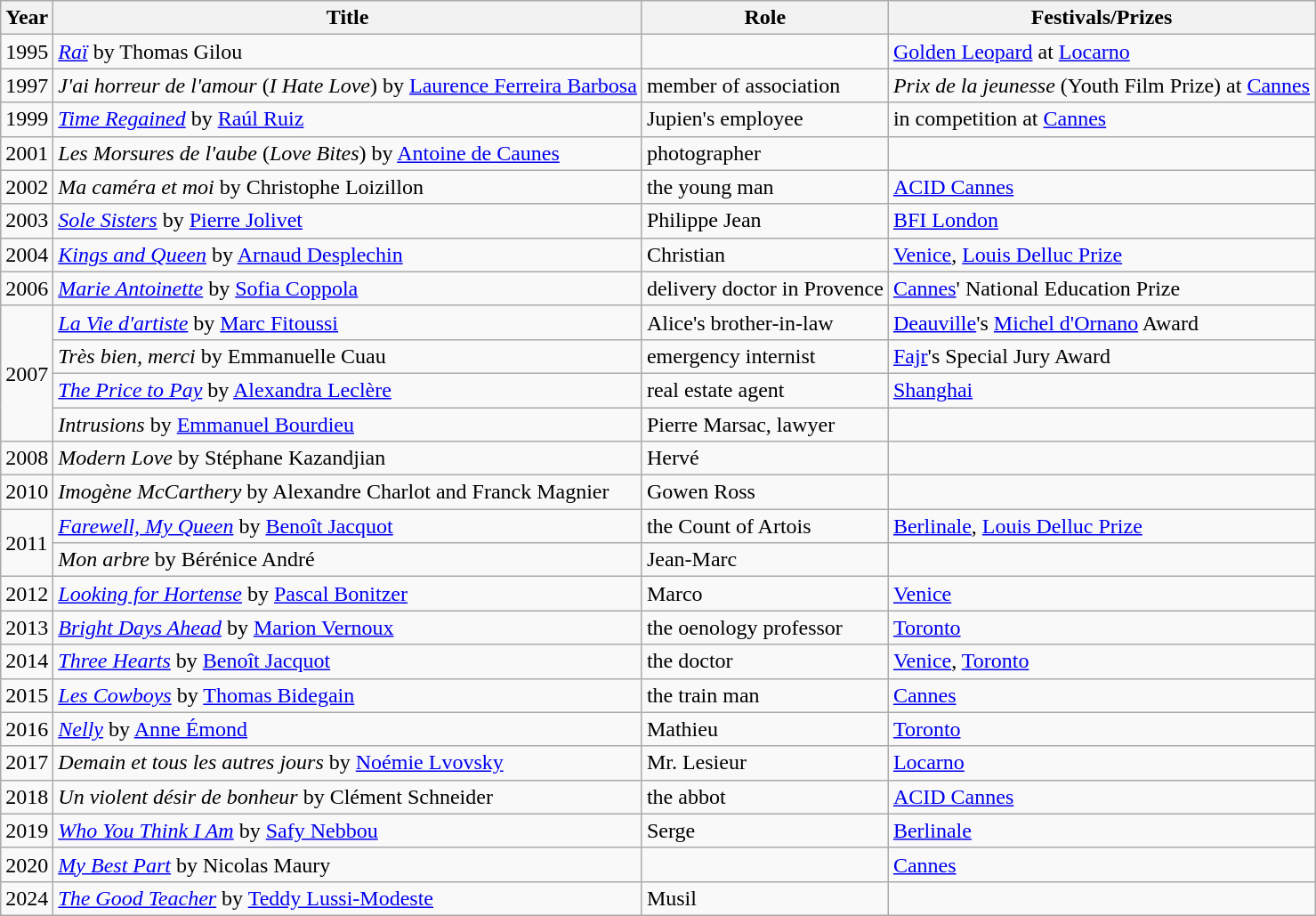<table class="wikitable">
<tr>
<th>Year</th>
<th>Title</th>
<th>Role</th>
<th>Festivals/Prizes</th>
</tr>
<tr>
<td rowspan="1">1995</td>
<td><em><a href='#'>Raï</a></em> by Thomas Gilou</td>
<td></td>
<td><a href='#'>Golden Leopard</a> at <a href='#'>Locarno</a></td>
</tr>
<tr>
<td rowspan="1">1997</td>
<td><em>J'ai horreur de l'amour</em> (<em>I Hate Love</em>) by <a href='#'>Laurence Ferreira Barbosa</a></td>
<td>member of association</td>
<td><em>Prix de la jeunesse</em> (Youth Film Prize) at <a href='#'>Cannes</a></td>
</tr>
<tr>
<td rowspan="1">1999</td>
<td><em><a href='#'>Time Regained</a></em> by <a href='#'>Raúl Ruiz</a></td>
<td>Jupien's employee</td>
<td>in competition at <a href='#'>Cannes</a></td>
</tr>
<tr>
<td rowspan="1">2001</td>
<td><em>Les Morsures de l'aube</em> (<em>Love Bites</em>) by <a href='#'>Antoine de Caunes</a></td>
<td>photographer</td>
<td></td>
</tr>
<tr>
<td rowspan="1">2002</td>
<td><em>Ma caméra et moi</em> by Christophe Loizillon</td>
<td>the young man</td>
<td><a href='#'>ACID Cannes</a></td>
</tr>
<tr>
<td rowspan="1">2003</td>
<td><em><a href='#'>Sole Sisters</a></em> by <a href='#'>Pierre Jolivet</a></td>
<td>Philippe Jean</td>
<td><a href='#'>BFI London</a></td>
</tr>
<tr>
<td rowspan="1">2004</td>
<td><em><a href='#'>Kings and Queen</a></em> by <a href='#'>Arnaud Desplechin</a></td>
<td>Christian</td>
<td><a href='#'>Venice</a>, <a href='#'>Louis Delluc Prize</a></td>
</tr>
<tr>
<td rowspan="1">2006</td>
<td><em><a href='#'>Marie Antoinette</a></em> by <a href='#'>Sofia Coppola</a></td>
<td>delivery doctor in Provence</td>
<td><a href='#'>Cannes</a>' National Education Prize</td>
</tr>
<tr>
<td rowspan="4">2007</td>
<td><em><a href='#'>La Vie d'artiste</a></em> by <a href='#'>Marc Fitoussi</a></td>
<td>Alice's brother-in-law</td>
<td><a href='#'>Deauville</a>'s <a href='#'>Michel d'Ornano</a> Award</td>
</tr>
<tr>
<td><em>Très bien, merci</em> by Emmanuelle Cuau</td>
<td>emergency internist</td>
<td><a href='#'>Fajr</a>'s Special Jury Award</td>
</tr>
<tr>
<td><em><a href='#'>The Price to Pay</a></em> by <a href='#'>Alexandra Leclère</a></td>
<td>real estate agent</td>
<td><a href='#'>Shanghai</a></td>
</tr>
<tr>
<td><em>Intrusions</em> by <a href='#'>Emmanuel Bourdieu</a></td>
<td>Pierre Marsac, lawyer</td>
<td></td>
</tr>
<tr>
<td rowspan="1">2008</td>
<td><em>Modern Love</em> by Stéphane Kazandjian</td>
<td>Hervé</td>
<td></td>
</tr>
<tr>
<td rowspan="1">2010</td>
<td><em>Imogène McCarthery</em> by Alexandre Charlot and Franck Magnier</td>
<td>Gowen Ross</td>
<td></td>
</tr>
<tr>
<td rowspan="2">2011</td>
<td><em><a href='#'>Farewell, My Queen</a></em> by <a href='#'>Benoît Jacquot</a></td>
<td>the Count of Artois</td>
<td><a href='#'>Berlinale</a>, <a href='#'>Louis Delluc Prize</a></td>
</tr>
<tr>
<td><em>Mon arbre</em> by Bérénice André</td>
<td>Jean-Marc</td>
<td></td>
</tr>
<tr>
<td rowspan="1">2012</td>
<td><em><a href='#'>Looking for Hortense</a></em> by <a href='#'>Pascal Bonitzer</a></td>
<td>Marco</td>
<td><a href='#'>Venice</a></td>
</tr>
<tr>
<td rowspan="1">2013</td>
<td><em><a href='#'>Bright Days Ahead</a></em> by <a href='#'>Marion Vernoux</a></td>
<td>the oenology professor</td>
<td><a href='#'>Toronto</a></td>
</tr>
<tr>
<td rowspan="1">2014</td>
<td><em><a href='#'>Three Hearts</a></em> by <a href='#'>Benoît Jacquot</a></td>
<td>the doctor</td>
<td><a href='#'>Venice</a>, <a href='#'>Toronto</a></td>
</tr>
<tr>
<td rowspan="1">2015</td>
<td><em><a href='#'>Les Cowboys</a></em> by <a href='#'>Thomas Bidegain</a></td>
<td>the train man</td>
<td><a href='#'>Cannes</a></td>
</tr>
<tr>
<td rowspan="1">2016</td>
<td><em><a href='#'>Nelly</a></em> by <a href='#'>Anne Émond</a></td>
<td>Mathieu</td>
<td><a href='#'>Toronto</a></td>
</tr>
<tr>
<td rowspan="1">2017</td>
<td><em>Demain et tous les autres jours</em> by <a href='#'>Noémie Lvovsky</a></td>
<td>Mr. Lesieur</td>
<td><a href='#'>Locarno</a></td>
</tr>
<tr>
<td rowspan="1">2018</td>
<td><em>Un violent désir de bonheur</em> by Clément Schneider</td>
<td>the abbot</td>
<td><a href='#'>ACID Cannes</a></td>
</tr>
<tr>
<td rowspan="1">2019</td>
<td><em><a href='#'>Who You Think I Am</a></em> by <a href='#'>Safy Nebbou</a></td>
<td>Serge</td>
<td><a href='#'>Berlinale</a></td>
</tr>
<tr>
<td rowspan="1">2020</td>
<td><em><a href='#'>My Best Part</a></em> by Nicolas Maury</td>
<td></td>
<td><a href='#'>Cannes</a></td>
</tr>
<tr>
<td>2024</td>
<td><em><a href='#'>The Good Teacher</a></em> by <a href='#'>Teddy Lussi-Modeste</a></td>
<td>Musil</td>
<td></td>
</tr>
</table>
